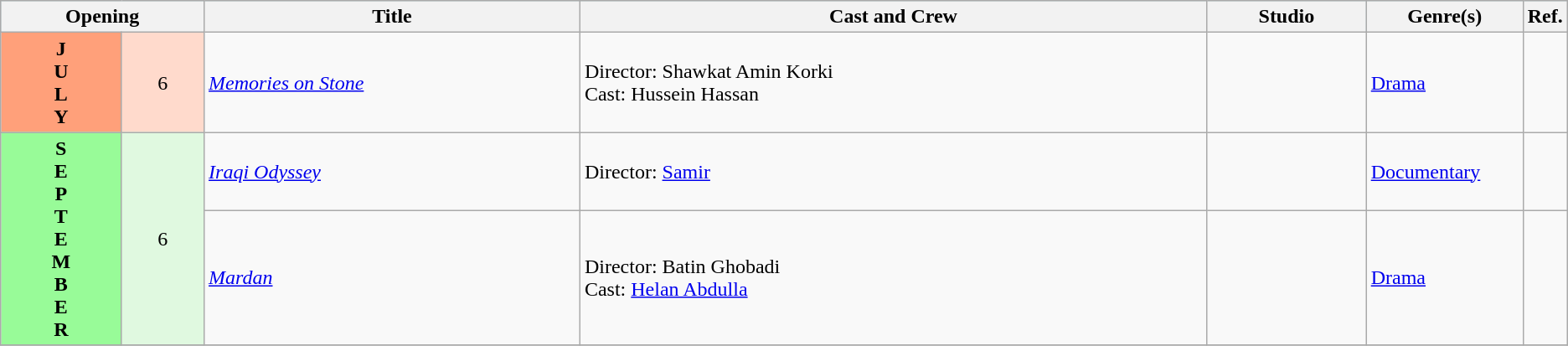<table class="wikitable">
<tr style="background:#b0e0e6; text-align:center;">
<th colspan="2">Opening</th>
<th style="width:24%;">Title</th>
<th style="width:40%;">Cast and Crew</th>
<th>Studio</th>
<th style="width:10%;">Genre(s)</th>
<th style="width:2%;">Ref.</th>
</tr>
<tr>
<th rowspan="1" style="text-align:center; background:#ffa07a; textcolor:#000;">J<br>U<br>L<br>Y</th>
<td rowspan="1" style="text-align:center; background:#ffdacc;">6</td>
<td><em><a href='#'>Memories on Stone</a></em></td>
<td>Director: Shawkat Amin Korki <br> Cast: Hussein Hassan</td>
<td></td>
<td><a href='#'>Drama</a></td>
<td style="text-align:center"></td>
</tr>
<tr>
<th rowspan="2" style="text-align:center; background:#98fb98; textcolor:#000;">S<br>E<br>P<br>T<br>E<br>M<br>B<br>E<br>R</th>
<td rowspan="2" style="text-align:center; background:#e0f9e0;">6</td>
<td><em><a href='#'>Iraqi Odyssey</a></em></td>
<td>Director: <a href='#'>Samir</a></td>
<td></td>
<td><a href='#'>Documentary</a></td>
<td style="text-align:center"></td>
</tr>
<tr>
<td><em><a href='#'>Mardan</a></em></td>
<td>Director: Batin Ghobadi <br> Cast: <a href='#'>Helan Abdulla</a></td>
<td></td>
<td><a href='#'>Drama</a></td>
<td style="text-align:center"></td>
</tr>
<tr>
</tr>
</table>
